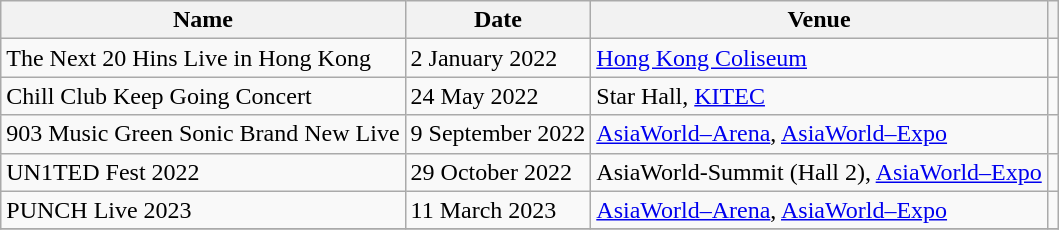<table class="wikitable plainrowheaders">
<tr>
<th scope="col">Name</th>
<th scope="col">Date</th>
<th scope="col">Venue</th>
<th scope="col" class="unsortable"></th>
</tr>
<tr>
<td>The Next 20 Hins Live in Hong Kong</td>
<td>2 January 2022</td>
<td><a href='#'>Hong Kong Coliseum</a></td>
<td></td>
</tr>
<tr>
<td>Chill Club Keep Going Concert</td>
<td>24 May 2022</td>
<td>Star Hall, <a href='#'>KITEC</a></td>
<td></td>
</tr>
<tr>
<td>903 Music Green Sonic Brand New Live</td>
<td>9 September 2022</td>
<td><a href='#'>AsiaWorld–Arena</a>, <a href='#'>AsiaWorld–Expo</a></td>
<td></td>
</tr>
<tr>
<td>UN1TED Fest 2022</td>
<td>29 October 2022</td>
<td>AsiaWorld-Summit (Hall 2), <a href='#'>AsiaWorld–Expo</a></td>
<td></td>
</tr>
<tr>
<td>PUNCH Live 2023</td>
<td>11 March 2023</td>
<td><a href='#'>AsiaWorld–Arena</a>, <a href='#'>AsiaWorld–Expo</a></td>
<td></td>
</tr>
<tr>
</tr>
</table>
